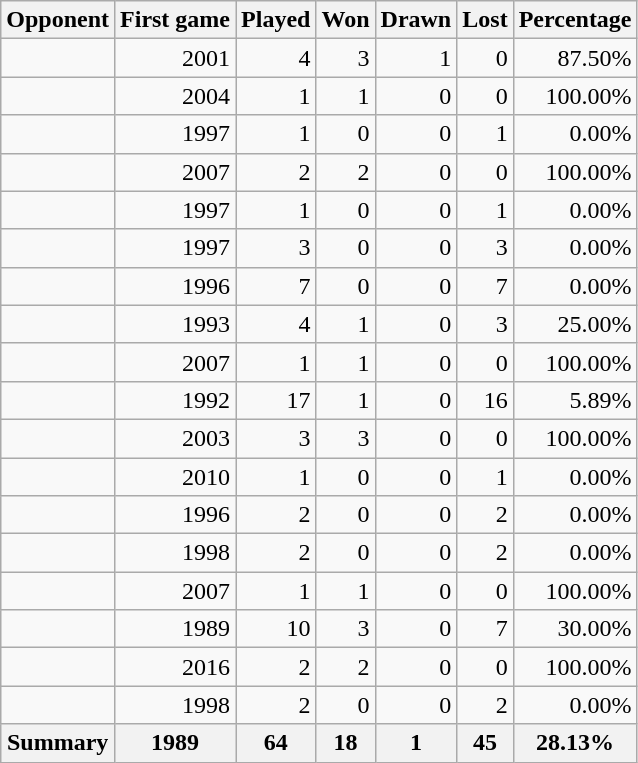<table class="wikitable sortable">
<tr align="right" align="left">
<th>Opponent</th>
<th>First game</th>
<th>Played</th>
<th>Won</th>
<th>Drawn</th>
<th>Lost</th>
<th>Percentage</th>
</tr>
<tr align="right">
<td style="text-align: left;"></td>
<td>2001</td>
<td>4</td>
<td>3</td>
<td>1</td>
<td>0</td>
<td>87.50%</td>
</tr>
<tr align="right">
<td style="text-align: left;"></td>
<td>2004</td>
<td>1</td>
<td>1</td>
<td>0</td>
<td>0</td>
<td>100.00%</td>
</tr>
<tr align="right">
<td style="text-align: left;"></td>
<td>1997</td>
<td>1</td>
<td>0</td>
<td>0</td>
<td>1</td>
<td>0.00%</td>
</tr>
<tr align="right">
<td style="text-align: left;"></td>
<td>2007</td>
<td>2</td>
<td>2</td>
<td>0</td>
<td>0</td>
<td>100.00%</td>
</tr>
<tr align="right">
<td style="text-align: left;"></td>
<td>1997</td>
<td>1</td>
<td>0</td>
<td>0</td>
<td>1</td>
<td>0.00%</td>
</tr>
<tr align="right">
<td style="text-align: left;"></td>
<td>1997</td>
<td>3</td>
<td>0</td>
<td>0</td>
<td>3</td>
<td>0.00%</td>
</tr>
<tr align="right">
<td style="text-align: left;"></td>
<td>1996</td>
<td>7</td>
<td>0</td>
<td>0</td>
<td>7</td>
<td>0.00%</td>
</tr>
<tr align="right">
<td style="text-align: left;"></td>
<td>1993</td>
<td>4</td>
<td>1</td>
<td>0</td>
<td>3</td>
<td>25.00%</td>
</tr>
<tr align="right">
<td style="text-align: left;"></td>
<td>2007</td>
<td>1</td>
<td>1</td>
<td>0</td>
<td>0</td>
<td>100.00%</td>
</tr>
<tr align="right">
<td style="text-align: left;"></td>
<td>1992</td>
<td>17</td>
<td>1</td>
<td>0</td>
<td>16</td>
<td>5.89%</td>
</tr>
<tr align="right">
<td style="text-align: left;"></td>
<td>2003</td>
<td>3</td>
<td>3</td>
<td>0</td>
<td>0</td>
<td>100.00%</td>
</tr>
<tr align="right">
<td style="text-align: left;"></td>
<td>2010</td>
<td>1</td>
<td>0</td>
<td>0</td>
<td>1</td>
<td>0.00%</td>
</tr>
<tr align="right">
<td style="text-align: left;"></td>
<td>1996</td>
<td>2</td>
<td>0</td>
<td>0</td>
<td>2</td>
<td>0.00%</td>
</tr>
<tr align="right">
<td style="text-align: left;"></td>
<td>1998</td>
<td>2</td>
<td>0</td>
<td>0</td>
<td>2</td>
<td>0.00%</td>
</tr>
<tr align="right">
<td style="text-align: left;"></td>
<td>2007</td>
<td>1</td>
<td>1</td>
<td>0</td>
<td>0</td>
<td>100.00%</td>
</tr>
<tr align="right">
<td style="text-align: left;"></td>
<td>1989</td>
<td>10</td>
<td>3</td>
<td>0</td>
<td>7</td>
<td>30.00%</td>
</tr>
<tr align="right">
<td style="text-align: left;"></td>
<td>2016</td>
<td>2</td>
<td>2</td>
<td>0</td>
<td>0</td>
<td>100.00%</td>
</tr>
<tr align="right">
<td style="text-align: left;"></td>
<td>1998</td>
<td>2</td>
<td>0</td>
<td>0</td>
<td>2</td>
<td>0.00%</td>
</tr>
<tr align="right">
<th>Summary</th>
<th>1989</th>
<th>64</th>
<th>18</th>
<th>1</th>
<th>45</th>
<th>28.13%</th>
</tr>
</table>
